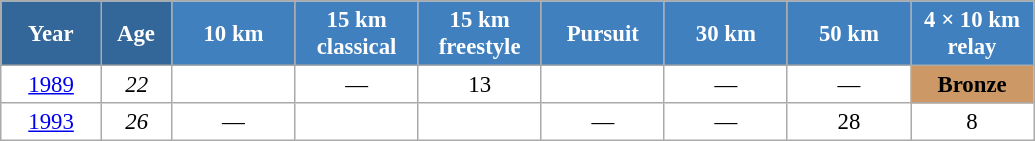<table class="wikitable" style="font-size:95%; text-align:center; border:grey solid 1px; border-collapse:collapse; background:#ffffff;">
<tr>
<th style="background-color:#369; color:white; width:60px;"> Year </th>
<th style="background-color:#369; color:white; width:40px;"> Age </th>
<th style="background-color:#4180be; color:white; width:75px;"> 10 km </th>
<th style="background-color:#4180be; color:white; width:75px;"> 15 km <br> classical </th>
<th style="background-color:#4180be; color:white; width:75px;"> 15 km <br> freestyle </th>
<th style="background-color:#4180be; color:white; width:75px;"> Pursuit </th>
<th style="background-color:#4180be; color:white; width:75px;"> 30 km </th>
<th style="background-color:#4180be; color:white; width:75px;"> 50 km </th>
<th style="background-color:#4180be; color:white; width:75px;"> 4 × 10 km <br> relay </th>
</tr>
<tr>
<td><a href='#'>1989</a></td>
<td><em>22</em></td>
<td></td>
<td>—</td>
<td>13</td>
<td></td>
<td>—</td>
<td>—</td>
<td bgcolor="cc9966"><strong>Bronze</strong></td>
</tr>
<tr>
<td><a href='#'>1993</a></td>
<td><em>26</em></td>
<td>—</td>
<td></td>
<td></td>
<td>—</td>
<td>—</td>
<td>28</td>
<td>8</td>
</tr>
</table>
